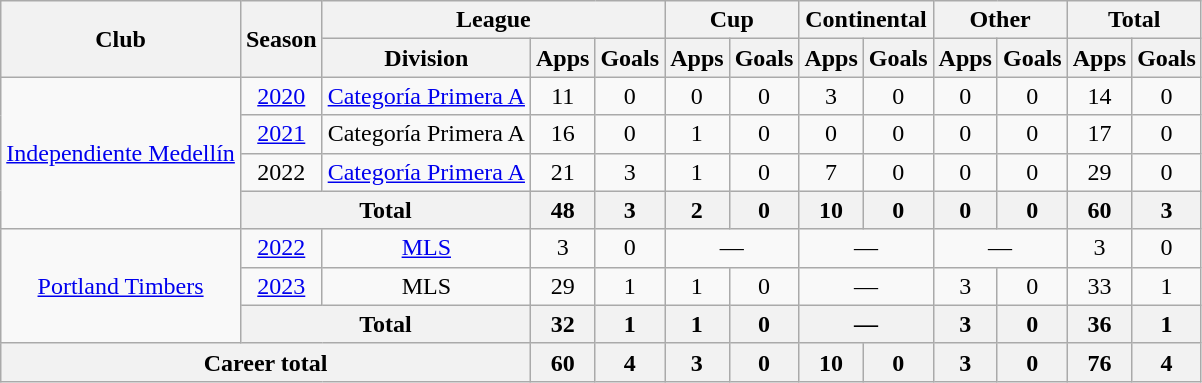<table class="wikitable" style="text-align: center">
<tr>
<th rowspan="2">Club</th>
<th rowspan="2">Season</th>
<th colspan="3">League</th>
<th colspan="2">Cup</th>
<th colspan="2">Continental</th>
<th colspan="2">Other</th>
<th colspan="2">Total</th>
</tr>
<tr>
<th>Division</th>
<th>Apps</th>
<th>Goals</th>
<th>Apps</th>
<th>Goals</th>
<th>Apps</th>
<th>Goals</th>
<th>Apps</th>
<th>Goals</th>
<th>Apps</th>
<th>Goals</th>
</tr>
<tr>
<td rowspan=4><a href='#'>Independiente Medellín</a></td>
<td><a href='#'>2020</a></td>
<td><a href='#'>Categoría Primera A</a></td>
<td>11</td>
<td>0</td>
<td>0</td>
<td>0</td>
<td>3</td>
<td>0</td>
<td>0</td>
<td>0</td>
<td>14</td>
<td>0</td>
</tr>
<tr>
<td><a href='#'>2021</a></td>
<td>Categoría Primera A</td>
<td>16</td>
<td>0</td>
<td>1</td>
<td>0</td>
<td>0</td>
<td>0</td>
<td>0</td>
<td>0</td>
<td>17</td>
<td>0</td>
</tr>
<tr>
<td 2022 Categoría Primera A season>2022</td>
<td><a href='#'>Categoría Primera A</a></td>
<td>21</td>
<td>3</td>
<td>1</td>
<td>0</td>
<td>7</td>
<td>0</td>
<td>0</td>
<td>0</td>
<td>29</td>
<td>0</td>
</tr>
<tr>
<th colspan="2">Total</th>
<th>48</th>
<th>3</th>
<th>2</th>
<th>0</th>
<th>10</th>
<th>0</th>
<th>0</th>
<th>0</th>
<th>60</th>
<th>3</th>
</tr>
<tr>
<td rowspan=3><a href='#'>Portland Timbers</a></td>
<td><a href='#'>2022</a></td>
<td><a href='#'>MLS</a></td>
<td>3</td>
<td>0</td>
<td colspan="2">—</td>
<td colspan="2">—</td>
<td colspan="2">—</td>
<td>3</td>
<td>0</td>
</tr>
<tr>
<td><a href='#'>2023</a></td>
<td>MLS</td>
<td>29</td>
<td>1</td>
<td>1</td>
<td>0</td>
<td colspan="2">—</td>
<td>3</td>
<td>0</td>
<td>33</td>
<td>1</td>
</tr>
<tr>
<th colspan="2">Total</th>
<th>32</th>
<th>1</th>
<th>1</th>
<th>0</th>
<th colspan="2">—</th>
<th>3</th>
<th>0</th>
<th>36</th>
<th>1</th>
</tr>
<tr>
<th colspan="3"><strong>Career total</strong></th>
<th>60</th>
<th>4</th>
<th>3</th>
<th>0</th>
<th>10</th>
<th>0</th>
<th>3</th>
<th>0</th>
<th>76</th>
<th>4</th>
</tr>
</table>
